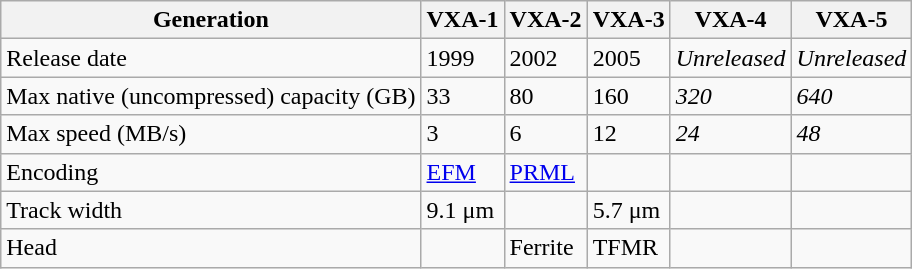<table class="wikitable" style="margin-left: 1em;">
<tr>
<th>Generation</th>
<th>VXA-1</th>
<th>VXA-2</th>
<th>VXA-3</th>
<th>VXA-4</th>
<th>VXA-5</th>
</tr>
<tr>
<td>Release date</td>
<td>1999</td>
<td>2002</td>
<td>2005</td>
<td><em>Unreleased</em></td>
<td><em>Unreleased</em></td>
</tr>
<tr>
<td>Max native (uncompressed) capacity (GB)</td>
<td>33</td>
<td>80</td>
<td>160</td>
<td><em>320</em></td>
<td><em>640</em></td>
</tr>
<tr>
<td>Max speed (MB/s)</td>
<td>3</td>
<td>6</td>
<td>12</td>
<td><em>24</em></td>
<td><em>48</em></td>
</tr>
<tr>
<td>Encoding</td>
<td><a href='#'>EFM</a></td>
<td><a href='#'>PRML</a></td>
<td></td>
<td></td>
<td></td>
</tr>
<tr>
<td>Track width</td>
<td>9.1 μm</td>
<td></td>
<td>5.7 μm</td>
<td></td>
<td></td>
</tr>
<tr>
<td>Head</td>
<td></td>
<td>Ferrite</td>
<td>TFMR</td>
<td></td>
<td></td>
</tr>
</table>
